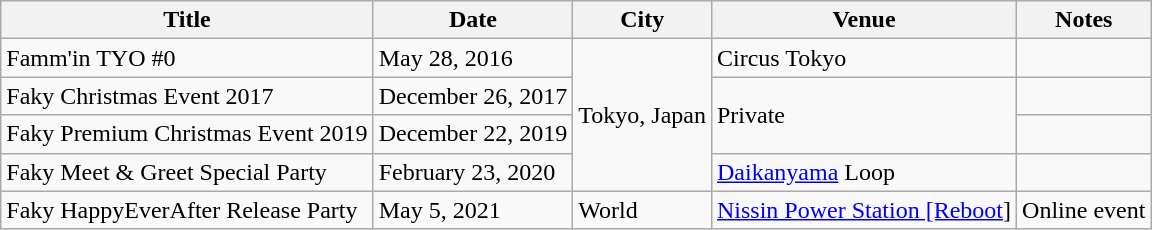<table class="wikitable sortable">
<tr>
<th>Title</th>
<th>Date</th>
<th>City</th>
<th>Venue</th>
<th>Notes</th>
</tr>
<tr>
<td>Famm'in TYO #0</td>
<td>May 28, 2016</td>
<td rowspan="4">Tokyo, Japan</td>
<td rowspan="1">Circus Tokyo</td>
<td></td>
</tr>
<tr>
<td>Faky Christmas Event 2017</td>
<td>December 26, 2017</td>
<td rowspan="2">Private</td>
<td></td>
</tr>
<tr>
<td>Faky Premium Christmas Event 2019</td>
<td>December 22, 2019</td>
<td></td>
</tr>
<tr>
<td>Faky Meet & Greet Special Party</td>
<td>February 23, 2020</td>
<td rowspan="1"><a href='#'>Daikanyama</a> Loop</td>
<td></td>
</tr>
<tr>
<td>Faky HappyEverAfter Release Party</td>
<td>May 5, 2021</td>
<td>World</td>
<td rowspan="1"><a href='#'>Nissin Power Station [Reboot</a>]</td>
<td>Online event</td>
</tr>
</table>
